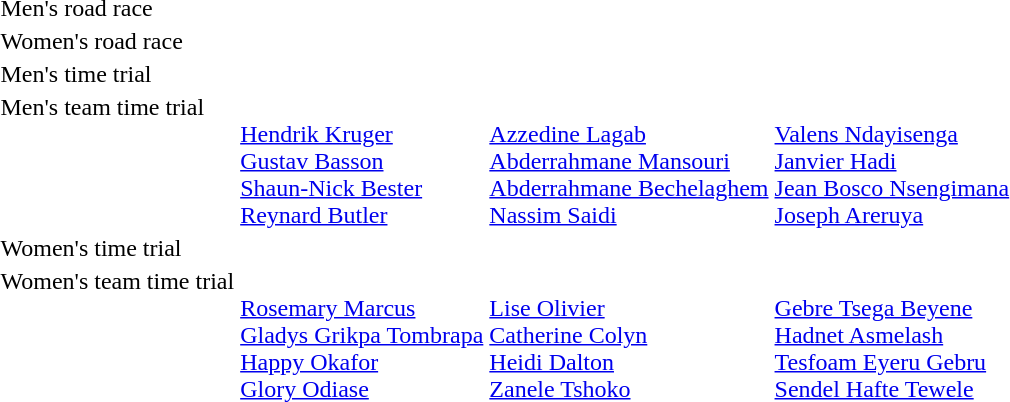<table>
<tr>
<td>Men's road race</td>
<td></td>
<td></td>
<td></td>
</tr>
<tr>
<td>Women's road race</td>
<td></td>
<td></td>
<td></td>
</tr>
<tr valign="top">
<td>Men's time trial</td>
<td></td>
<td></td>
<td></td>
</tr>
<tr valign="top">
<td>Men's team time trial</td>
<td><br><a href='#'>Hendrik Kruger</a><br><a href='#'>Gustav Basson</a><br><a href='#'>Shaun-Nick Bester</a><br><a href='#'>Reynard Butler</a></td>
<td><br><a href='#'>Azzedine Lagab</a><br><a href='#'>Abderrahmane Mansouri</a><br><a href='#'>Abderrahmane Bechelaghem</a><br><a href='#'>Nassim Saidi</a></td>
<td><br><a href='#'>Valens Ndayisenga</a><br><a href='#'>Janvier Hadi</a><br><a href='#'>Jean Bosco Nsengimana</a><br><a href='#'>Joseph Areruya</a></td>
</tr>
<tr>
<td>Women's time trial</td>
<td></td>
<td></td>
<td></td>
</tr>
<tr valign="top">
<td>Women's team time trial</td>
<td><br><a href='#'>Rosemary Marcus</a><br><a href='#'>Gladys Grikpa Tombrapa</a><br><a href='#'>Happy Okafor</a><br><a href='#'>Glory Odiase</a></td>
<td><br><a href='#'>Lise Olivier</a><br><a href='#'>Catherine Colyn</a><br><a href='#'>Heidi Dalton</a><br><a href='#'>Zanele Tshoko</a></td>
<td><br><a href='#'>Gebre Tsega Beyene</a><br><a href='#'>Hadnet Asmelash</a><br><a href='#'>Tesfoam Eyeru Gebru</a><br><a href='#'>Sendel Hafte Tewele</a></td>
</tr>
</table>
